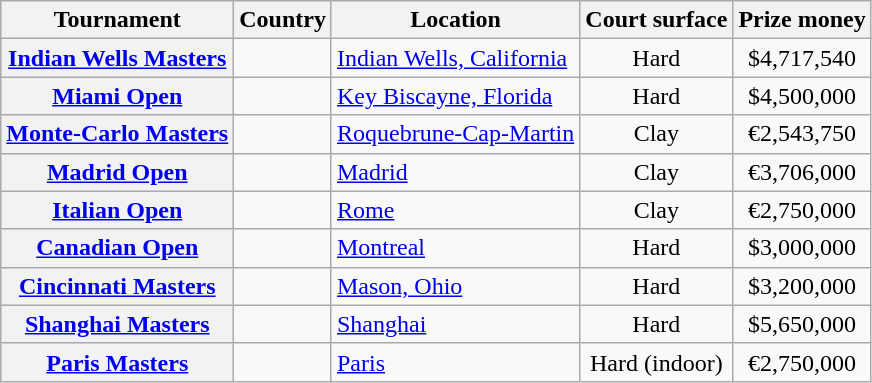<table class="wikitable plainrowheaders nowrap">
<tr>
<th scope="col">Tournament</th>
<th scope="col">Country</th>
<th scope="col">Location</th>
<th scope="col">Court surface</th>
<th scope="col">Prize money</th>
</tr>
<tr>
<th scope="row"><a href='#'>Indian Wells Masters</a></th>
<td></td>
<td><a href='#'>Indian Wells, California</a></td>
<td align="center">Hard</td>
<td align="center">$4,717,540</td>
</tr>
<tr>
<th scope="row"><a href='#'>Miami Open</a></th>
<td></td>
<td><a href='#'>Key Biscayne, Florida</a></td>
<td align="center">Hard</td>
<td align="center">$4,500,000</td>
</tr>
<tr>
<th scope="row"><a href='#'>Monte-Carlo Masters</a></th>
<td></td>
<td><a href='#'>Roquebrune-Cap-Martin</a></td>
<td align="center">Clay</td>
<td align="center">€2,543,750</td>
</tr>
<tr>
<th scope="row"><a href='#'>Madrid Open</a></th>
<td></td>
<td><a href='#'>Madrid</a></td>
<td align="center">Clay</td>
<td align="center">€3,706,000</td>
</tr>
<tr>
<th scope="row"><a href='#'>Italian Open</a></th>
<td></td>
<td><a href='#'>Rome</a></td>
<td align="center">Clay</td>
<td align="center">€2,750,000</td>
</tr>
<tr>
<th scope="row"><a href='#'>Canadian Open</a></th>
<td></td>
<td><a href='#'>Montreal</a></td>
<td align="center">Hard</td>
<td align="center">$3,000,000</td>
</tr>
<tr>
<th scope="row"><a href='#'>Cincinnati Masters</a></th>
<td></td>
<td><a href='#'>Mason, Ohio</a></td>
<td align="center">Hard</td>
<td align="center">$3,200,000</td>
</tr>
<tr>
<th scope="row"><a href='#'>Shanghai Masters</a></th>
<td></td>
<td><a href='#'>Shanghai</a></td>
<td align="center">Hard</td>
<td align="center">$5,650,000</td>
</tr>
<tr>
<th scope="row"><a href='#'>Paris Masters</a></th>
<td></td>
<td><a href='#'>Paris</a></td>
<td align="center">Hard (indoor)</td>
<td align="center">€2,750,000</td>
</tr>
</table>
